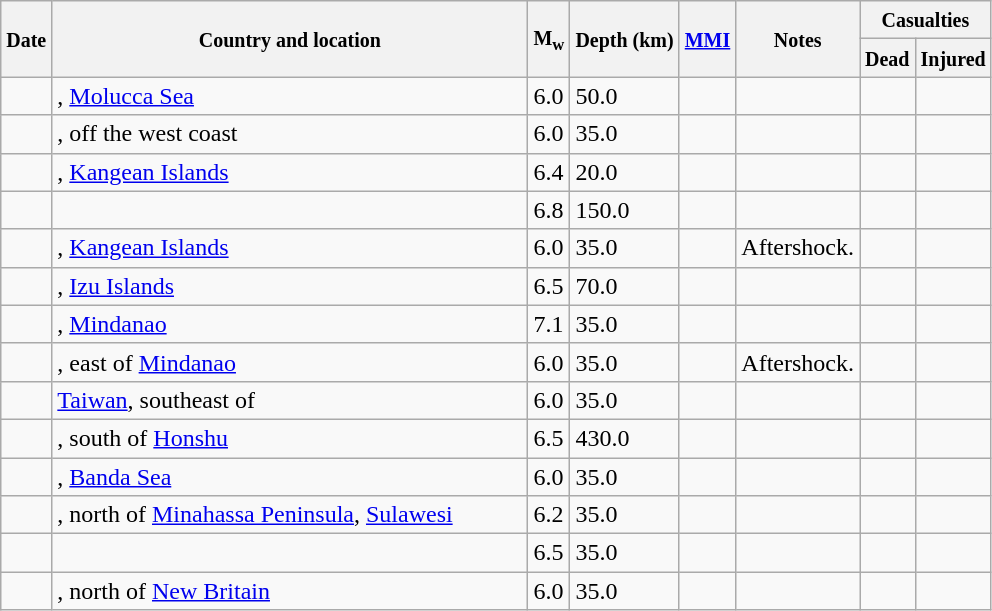<table class="wikitable sortable sort-under" style="border:1px black; margin-left:1em;">
<tr>
<th rowspan="2"><small>Date</small></th>
<th rowspan="2" style="width: 310px"><small>Country and location</small></th>
<th rowspan="2"><small>M<sub>w</sub></small></th>
<th rowspan="2"><small>Depth (km)</small></th>
<th rowspan="2"><small><a href='#'>MMI</a></small></th>
<th rowspan="2" class="unsortable"><small>Notes</small></th>
<th colspan="2"><small>Casualties</small></th>
</tr>
<tr>
<th><small>Dead</small></th>
<th><small>Injured</small></th>
</tr>
<tr>
<td></td>
<td>, <a href='#'>Molucca Sea</a></td>
<td>6.0</td>
<td>50.0</td>
<td></td>
<td></td>
<td></td>
<td></td>
</tr>
<tr>
<td></td>
<td>, off the west coast</td>
<td>6.0</td>
<td>35.0</td>
<td></td>
<td></td>
<td></td>
<td></td>
</tr>
<tr>
<td></td>
<td>, <a href='#'>Kangean Islands</a></td>
<td>6.4</td>
<td>20.0</td>
<td></td>
<td></td>
<td></td>
<td></td>
</tr>
<tr>
<td></td>
<td></td>
<td>6.8</td>
<td>150.0</td>
<td></td>
<td></td>
<td></td>
<td></td>
</tr>
<tr>
<td></td>
<td>, <a href='#'>Kangean Islands</a></td>
<td>6.0</td>
<td>35.0</td>
<td></td>
<td>Aftershock.</td>
<td></td>
<td></td>
</tr>
<tr>
<td></td>
<td>, <a href='#'>Izu Islands</a></td>
<td>6.5</td>
<td>70.0</td>
<td></td>
<td></td>
<td></td>
<td></td>
</tr>
<tr>
<td></td>
<td>, <a href='#'>Mindanao</a></td>
<td>7.1</td>
<td>35.0</td>
<td></td>
<td></td>
<td></td>
<td></td>
</tr>
<tr>
<td></td>
<td>, east of <a href='#'>Mindanao</a></td>
<td>6.0</td>
<td>35.0</td>
<td></td>
<td>Aftershock.</td>
<td></td>
<td></td>
</tr>
<tr>
<td></td>
<td> <a href='#'>Taiwan</a>, southeast of</td>
<td>6.0</td>
<td>35.0</td>
<td></td>
<td></td>
<td></td>
<td></td>
</tr>
<tr>
<td></td>
<td>, south of <a href='#'>Honshu</a></td>
<td>6.5</td>
<td>430.0</td>
<td></td>
<td></td>
<td></td>
<td></td>
</tr>
<tr>
<td></td>
<td>, <a href='#'>Banda Sea</a></td>
<td>6.0</td>
<td>35.0</td>
<td></td>
<td></td>
<td></td>
<td></td>
</tr>
<tr>
<td></td>
<td>, north of <a href='#'>Minahassa Peninsula</a>, <a href='#'>Sulawesi</a></td>
<td>6.2</td>
<td>35.0</td>
<td></td>
<td></td>
<td></td>
<td></td>
</tr>
<tr>
<td></td>
<td></td>
<td>6.5</td>
<td>35.0</td>
<td></td>
<td></td>
<td></td>
<td></td>
</tr>
<tr>
<td></td>
<td>, north of <a href='#'>New Britain</a></td>
<td>6.0</td>
<td>35.0</td>
<td></td>
<td></td>
<td></td>
<td></td>
</tr>
</table>
